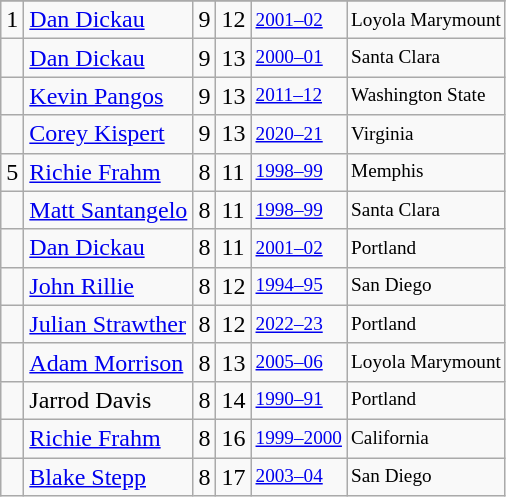<table class="wikitable">
<tr>
</tr>
<tr>
<td>1</td>
<td><a href='#'>Dan Dickau</a></td>
<td>9</td>
<td>12</td>
<td style="font-size:80%;"><a href='#'>2001–02</a></td>
<td style="font-size:80%;">Loyola Marymount</td>
</tr>
<tr>
<td></td>
<td><a href='#'>Dan Dickau</a></td>
<td>9</td>
<td>13</td>
<td style="font-size:80%;"><a href='#'>2000–01</a></td>
<td style="font-size:80%;">Santa Clara</td>
</tr>
<tr>
<td></td>
<td><a href='#'>Kevin Pangos</a></td>
<td>9</td>
<td>13</td>
<td style="font-size:80%;"><a href='#'>2011–12</a></td>
<td style="font-size:80%;">Washington State</td>
</tr>
<tr>
<td></td>
<td><a href='#'>Corey Kispert</a></td>
<td>9</td>
<td>13</td>
<td style="font-size:80%;"><a href='#'>2020–21</a></td>
<td style="font-size:80%;">Virginia</td>
</tr>
<tr>
<td>5</td>
<td><a href='#'>Richie Frahm</a></td>
<td>8</td>
<td>11</td>
<td style="font-size:80%;"><a href='#'>1998–99</a></td>
<td style="font-size:80%;">Memphis</td>
</tr>
<tr>
<td></td>
<td><a href='#'>Matt Santangelo</a></td>
<td>8</td>
<td>11</td>
<td style="font-size:80%;"><a href='#'>1998–99</a></td>
<td style="font-size:80%;">Santa Clara</td>
</tr>
<tr>
<td></td>
<td><a href='#'>Dan Dickau</a></td>
<td>8</td>
<td>11</td>
<td style="font-size:80%;"><a href='#'>2001–02</a></td>
<td style="font-size:80%;">Portland</td>
</tr>
<tr>
<td></td>
<td><a href='#'>John Rillie</a></td>
<td>8</td>
<td>12</td>
<td style="font-size:80%;"><a href='#'>1994–95</a></td>
<td style="font-size:80%;">San Diego</td>
</tr>
<tr>
<td></td>
<td><a href='#'>Julian Strawther</a></td>
<td>8</td>
<td>12</td>
<td style="font-size:80%;"><a href='#'>2022–23</a></td>
<td style="font-size:80%;">Portland</td>
</tr>
<tr>
<td></td>
<td><a href='#'>Adam Morrison</a></td>
<td>8</td>
<td>13</td>
<td style="font-size:80%;"><a href='#'>2005–06</a></td>
<td style="font-size:80%;">Loyola Marymount</td>
</tr>
<tr>
<td></td>
<td>Jarrod Davis</td>
<td>8</td>
<td>14</td>
<td style="font-size:80%;"><a href='#'>1990–91</a></td>
<td style="font-size:80%;">Portland</td>
</tr>
<tr>
<td></td>
<td><a href='#'>Richie Frahm</a></td>
<td>8</td>
<td>16</td>
<td style="font-size:80%;"><a href='#'>1999–2000</a></td>
<td style="font-size:80%;">California</td>
</tr>
<tr>
<td></td>
<td><a href='#'>Blake Stepp</a></td>
<td>8</td>
<td>17</td>
<td style="font-size:80%;"><a href='#'>2003–04</a></td>
<td style="font-size:80%;">San Diego</td>
</tr>
</table>
